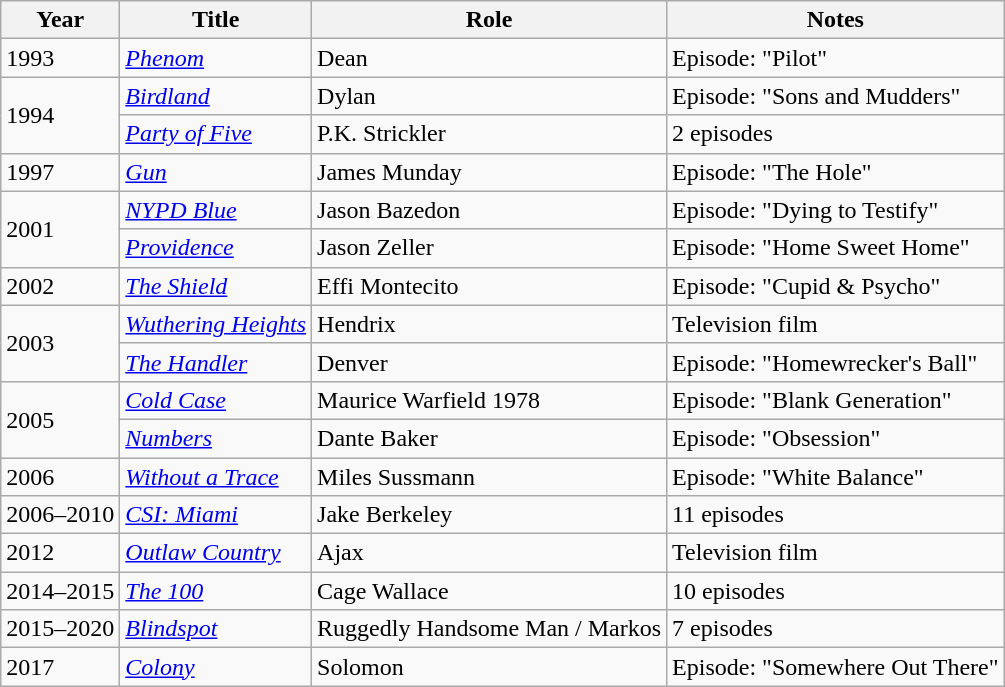<table class="wikitable sortable">
<tr>
<th>Year</th>
<th>Title</th>
<th>Role</th>
<th class="unsortable">Notes</th>
</tr>
<tr>
<td>1993</td>
<td><em><a href='#'>Phenom</a></em></td>
<td>Dean</td>
<td>Episode: "Pilot"</td>
</tr>
<tr>
<td rowspan="2">1994</td>
<td><em><a href='#'>Birdland</a></em></td>
<td>Dylan</td>
<td>Episode: "Sons and Mudders"</td>
</tr>
<tr>
<td><em><a href='#'>Party of Five</a></em></td>
<td>P.K. Strickler</td>
<td>2 episodes</td>
</tr>
<tr>
<td>1997</td>
<td><em><a href='#'>Gun</a></em></td>
<td>James Munday</td>
<td>Episode: "The Hole"</td>
</tr>
<tr>
<td rowspan="2">2001</td>
<td><em><a href='#'>NYPD Blue</a></em></td>
<td>Jason Bazedon</td>
<td>Episode: "Dying to Testify"</td>
</tr>
<tr>
<td><em><a href='#'>Providence</a></em></td>
<td>Jason Zeller</td>
<td>Episode: "Home Sweet Home"</td>
</tr>
<tr>
<td>2002</td>
<td data-sort-value="Shield, The"><em><a href='#'>The Shield</a></em></td>
<td>Effi Montecito</td>
<td>Episode: "Cupid & Psycho"</td>
</tr>
<tr>
<td rowspan="2">2003</td>
<td><em><a href='#'>Wuthering Heights</a></em></td>
<td>Hendrix</td>
<td>Television film</td>
</tr>
<tr>
<td data-sort-value="Handler, The"><em><a href='#'>The Handler</a></em></td>
<td>Denver</td>
<td>Episode: "Homewrecker's Ball"</td>
</tr>
<tr>
<td rowspan="2">2005</td>
<td><em><a href='#'>Cold Case</a></em></td>
<td>Maurice Warfield 1978</td>
<td>Episode: "Blank Generation"</td>
</tr>
<tr>
<td><em><a href='#'>Numbers</a></em></td>
<td>Dante Baker</td>
<td>Episode: "Obsession"</td>
</tr>
<tr>
<td>2006</td>
<td><em><a href='#'>Without a Trace</a></em></td>
<td>Miles Sussmann</td>
<td>Episode: "White Balance"</td>
</tr>
<tr>
<td>2006–2010</td>
<td><em><a href='#'>CSI: Miami</a></em></td>
<td>Jake Berkeley</td>
<td>11 episodes</td>
</tr>
<tr>
<td>2012</td>
<td><em><a href='#'>Outlaw Country</a></em></td>
<td>Ajax</td>
<td>Television film</td>
</tr>
<tr>
<td>2014–2015</td>
<td data-sort-value="100, The"><em><a href='#'>The 100</a></em></td>
<td>Cage Wallace</td>
<td>10 episodes</td>
</tr>
<tr>
<td>2015–2020</td>
<td><em><a href='#'>Blindspot</a></em></td>
<td>Ruggedly Handsome Man / Markos</td>
<td>7 episodes</td>
</tr>
<tr>
<td>2017</td>
<td><em><a href='#'>Colony</a></em></td>
<td>Solomon</td>
<td>Episode: "Somewhere Out There"</td>
</tr>
</table>
